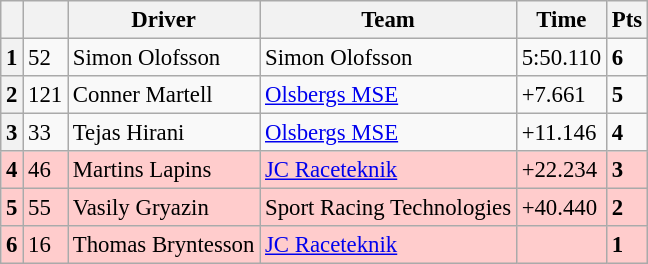<table class=wikitable style="font-size:95%">
<tr>
<th></th>
<th></th>
<th>Driver</th>
<th>Team</th>
<th>Time</th>
<th>Pts</th>
</tr>
<tr>
<th>1</th>
<td>52</td>
<td> Simon Olofsson</td>
<td>Simon Olofsson</td>
<td>5:50.110</td>
<td><strong>6</strong></td>
</tr>
<tr>
<th>2</th>
<td>121</td>
<td> Conner Martell</td>
<td><a href='#'>Olsbergs MSE</a></td>
<td>+7.661</td>
<td><strong>5</strong></td>
</tr>
<tr>
<th>3</th>
<td>33</td>
<td> Tejas Hirani</td>
<td><a href='#'>Olsbergs MSE</a></td>
<td>+11.146</td>
<td><strong>4</strong></td>
</tr>
<tr>
<th style="background:#ffcccc;">4</th>
<td style="background:#ffcccc;">46</td>
<td style="background:#ffcccc;"> Martins Lapins</td>
<td style="background:#ffcccc;"><a href='#'>JC Raceteknik</a></td>
<td style="background:#ffcccc;">+22.234</td>
<td style="background:#ffcccc;"><strong>3</strong></td>
</tr>
<tr>
<th style="background:#ffcccc;">5</th>
<td style="background:#ffcccc;">55</td>
<td style="background:#ffcccc;"> Vasily Gryazin</td>
<td style="background:#ffcccc;">Sport Racing Technologies</td>
<td style="background:#ffcccc;">+40.440</td>
<td style="background:#ffcccc;"><strong>2</strong></td>
</tr>
<tr>
<th style="background:#ffcccc;">6</th>
<td style="background:#ffcccc;">16</td>
<td style="background:#ffcccc;"> Thomas Bryntesson</td>
<td style="background:#ffcccc;"><a href='#'>JC Raceteknik</a></td>
<td style="background:#ffcccc;"></td>
<td style="background:#ffcccc;"><strong>1</strong></td>
</tr>
</table>
